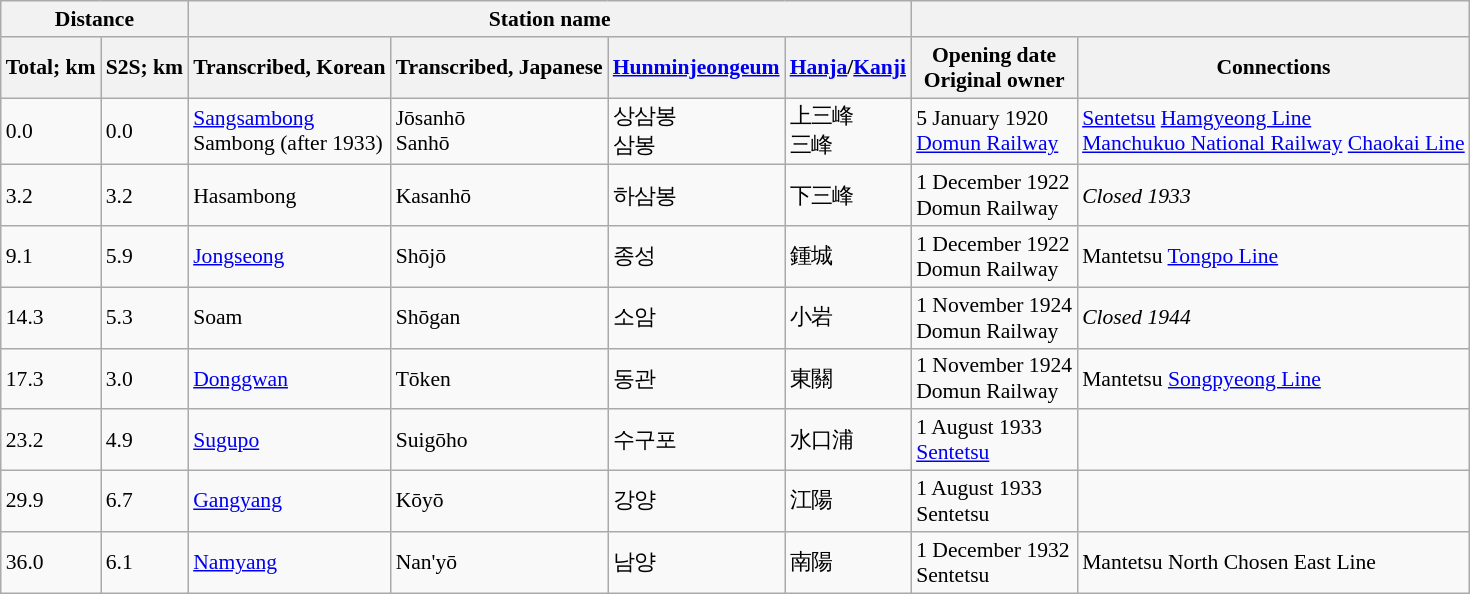<table class="wikitable" style="font-size:90%;">
<tr>
<th colspan="2">Distance</th>
<th colspan="4">Station name</th>
<th colspan="2"></th>
</tr>
<tr>
<th>Total; km</th>
<th>S2S; km</th>
<th>Transcribed, Korean</th>
<th>Transcribed, Japanese</th>
<th><a href='#'>Hunminjeongeum</a></th>
<th><a href='#'>Hanja</a>/<a href='#'>Kanji</a></th>
<th>Opening date<br>Original owner</th>
<th>Connections</th>
</tr>
<tr>
<td>0.0</td>
<td>0.0</td>
<td><a href='#'>Sangsambong</a><br>Sambong (after 1933)</td>
<td>Jōsanhō<br>Sanhō</td>
<td>상삼봉<br>삼봉</td>
<td>上三峰<br>三峰</td>
<td>5 January 1920<br><a href='#'>Domun Railway</a></td>
<td><a href='#'>Sentetsu</a> <a href='#'>Hamgyeong Line</a><br><a href='#'>Manchukuo National Railway</a> <a href='#'>Chaokai Line</a></td>
</tr>
<tr>
<td>3.2</td>
<td>3.2</td>
<td>Hasambong</td>
<td>Kasanhō</td>
<td>하삼봉</td>
<td>下三峰</td>
<td>1 December 1922<br>Domun Railway</td>
<td><em>Closed 1933</em></td>
</tr>
<tr>
<td>9.1</td>
<td>5.9</td>
<td><a href='#'>Jongseong</a></td>
<td>Shōjō</td>
<td>종성</td>
<td>鍾城</td>
<td>1 December 1922<br>Domun Railway</td>
<td>Mantetsu <a href='#'>Tongpo Line</a></td>
</tr>
<tr>
<td>14.3</td>
<td>5.3</td>
<td>Soam</td>
<td>Shōgan</td>
<td>소암</td>
<td>小岩</td>
<td>1 November 1924<br>Domun Railway</td>
<td><em>Closed 1944</em></td>
</tr>
<tr>
<td>17.3</td>
<td>3.0</td>
<td><a href='#'>Donggwan</a></td>
<td>Tōken</td>
<td>동관</td>
<td>東關</td>
<td>1 November 1924<br>Domun Railway</td>
<td>Mantetsu <a href='#'>Songpyeong Line</a></td>
</tr>
<tr>
<td>23.2</td>
<td>4.9</td>
<td><a href='#'>Sugupo</a></td>
<td>Suigōho</td>
<td>수구포</td>
<td>水口浦</td>
<td>1 August 1933<br><a href='#'>Sentetsu</a></td>
<td></td>
</tr>
<tr>
<td>29.9</td>
<td>6.7</td>
<td><a href='#'>Gangyang</a></td>
<td>Kōyō</td>
<td>강양</td>
<td>江陽</td>
<td>1 August 1933<br>Sentetsu</td>
<td></td>
</tr>
<tr>
<td>36.0</td>
<td>6.1</td>
<td><a href='#'>Namyang</a></td>
<td>Nan'yō</td>
<td>남양</td>
<td>南陽</td>
<td>1 December 1932<br>Sentetsu</td>
<td>Mantetsu North Chosen East Line</td>
</tr>
</table>
